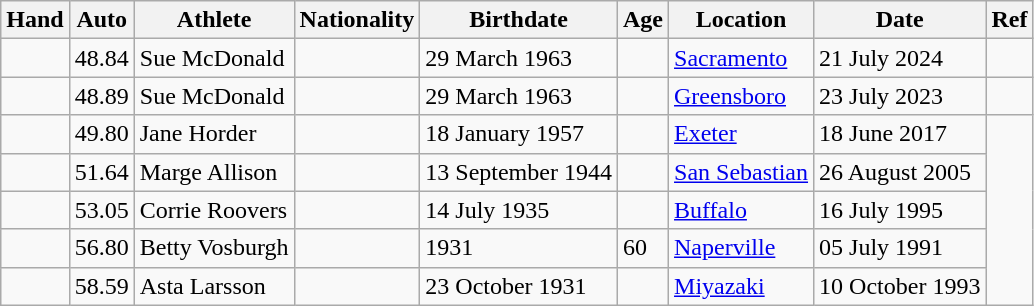<table class="wikitable">
<tr>
<th>Hand</th>
<th>Auto</th>
<th>Athlete</th>
<th>Nationality</th>
<th>Birthdate</th>
<th>Age</th>
<th>Location</th>
<th>Date</th>
<th>Ref</th>
</tr>
<tr>
<td></td>
<td>48.84</td>
<td>Sue McDonald</td>
<td></td>
<td>29 March 1963</td>
<td></td>
<td><a href='#'>Sacramento</a></td>
<td>21 July 2024</td>
<td></td>
</tr>
<tr>
<td></td>
<td>48.89</td>
<td>Sue McDonald</td>
<td></td>
<td>29 March 1963</td>
<td></td>
<td><a href='#'>Greensboro</a></td>
<td>23 July 2023</td>
<td></td>
</tr>
<tr>
<td></td>
<td>49.80</td>
<td>Jane Horder</td>
<td></td>
<td>18 January 1957</td>
<td></td>
<td><a href='#'>Exeter</a></td>
<td>18 June 2017</td>
</tr>
<tr>
<td></td>
<td>51.64</td>
<td>Marge Allison</td>
<td></td>
<td>13 September 1944</td>
<td></td>
<td><a href='#'>San Sebastian</a></td>
<td>26 August 2005</td>
</tr>
<tr>
<td></td>
<td>53.05</td>
<td>Corrie Roovers</td>
<td></td>
<td>14 July 1935</td>
<td></td>
<td><a href='#'>Buffalo</a></td>
<td>16 July 1995</td>
</tr>
<tr>
<td></td>
<td>56.80</td>
<td>Betty Vosburgh</td>
<td></td>
<td>1931</td>
<td>60</td>
<td><a href='#'>Naperville</a></td>
<td>05 July 1991</td>
</tr>
<tr>
<td></td>
<td>58.59</td>
<td>Asta Larsson</td>
<td></td>
<td>23 October 1931</td>
<td></td>
<td><a href='#'>Miyazaki</a></td>
<td>10 October 1993</td>
</tr>
</table>
